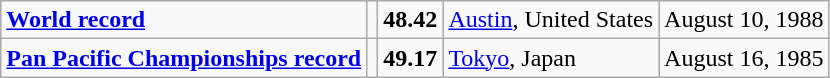<table class="wikitable">
<tr>
<td><strong><a href='#'>World record</a></strong></td>
<td></td>
<td><strong>48.42</strong></td>
<td><a href='#'>Austin</a>, United States</td>
<td>August 10, 1988</td>
</tr>
<tr>
<td><strong><a href='#'>Pan Pacific Championships record</a></strong></td>
<td></td>
<td><strong>49.17</strong></td>
<td><a href='#'>Tokyo</a>, Japan</td>
<td>August 16, 1985</td>
</tr>
</table>
